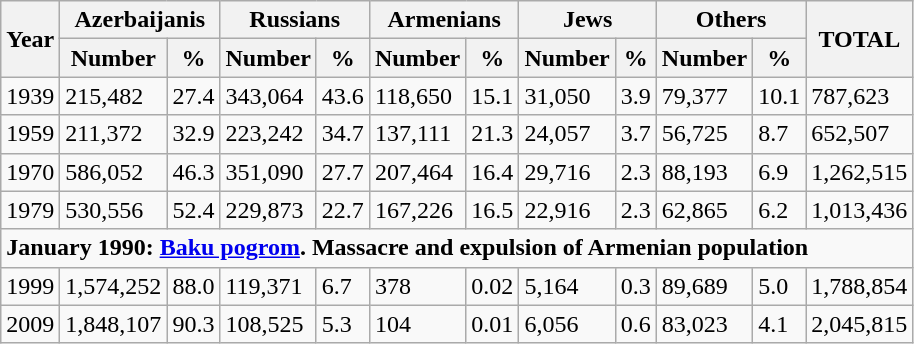<table class="wikitable" style="float:center;">
<tr>
<th rowspan="2">Year</th>
<th colspan="2">Azerbaijanis</th>
<th colspan="2">Russians</th>
<th colspan="2">Armenians</th>
<th colspan="2">Jews</th>
<th colspan="2">Others</th>
<th rowspan="2">TOTAL</th>
</tr>
<tr>
<th>Number</th>
<th>%</th>
<th>Number</th>
<th>%</th>
<th>Number</th>
<th>%</th>
<th>Number</th>
<th>%</th>
<th>Number</th>
<th>%</th>
</tr>
<tr>
<td>1939</td>
<td>215,482</td>
<td>27.4</td>
<td>343,064</td>
<td>43.6</td>
<td>118,650</td>
<td>15.1</td>
<td>31,050</td>
<td>3.9</td>
<td>79,377</td>
<td>10.1</td>
<td>787,623</td>
</tr>
<tr>
<td>1959</td>
<td>211,372</td>
<td>32.9</td>
<td>223,242</td>
<td>34.7</td>
<td>137,111</td>
<td>21.3</td>
<td>24,057</td>
<td>3.7</td>
<td>56,725</td>
<td>8.7</td>
<td>652,507</td>
</tr>
<tr>
<td>1970</td>
<td>586,052</td>
<td>46.3</td>
<td>351,090</td>
<td>27.7</td>
<td>207,464</td>
<td>16.4</td>
<td>29,716</td>
<td>2.3</td>
<td>88,193</td>
<td>6.9</td>
<td>1,262,515</td>
</tr>
<tr>
<td>1979</td>
<td>530,556</td>
<td>52.4</td>
<td>229,873</td>
<td>22.7</td>
<td>167,226</td>
<td>16.5</td>
<td>22,916</td>
<td>2.3</td>
<td>62,865</td>
<td>6.2</td>
<td>1,013,436</td>
</tr>
<tr>
<td colspan="12"><strong>January 1990: <a href='#'>Baku pogrom</a>. Massacre and expulsion of Armenian population</strong></td>
</tr>
<tr>
<td>1999</td>
<td>1,574,252</td>
<td>88.0</td>
<td>119,371</td>
<td>6.7</td>
<td>378</td>
<td>0.02</td>
<td>5,164</td>
<td>0.3</td>
<td>89,689</td>
<td>5.0</td>
<td>1,788,854</td>
</tr>
<tr>
<td>2009</td>
<td>1,848,107</td>
<td>90.3</td>
<td>108,525</td>
<td>5.3</td>
<td>104</td>
<td>0.01</td>
<td>6,056</td>
<td>0.6</td>
<td>83,023</td>
<td>4.1</td>
<td>2,045,815</td>
</tr>
</table>
